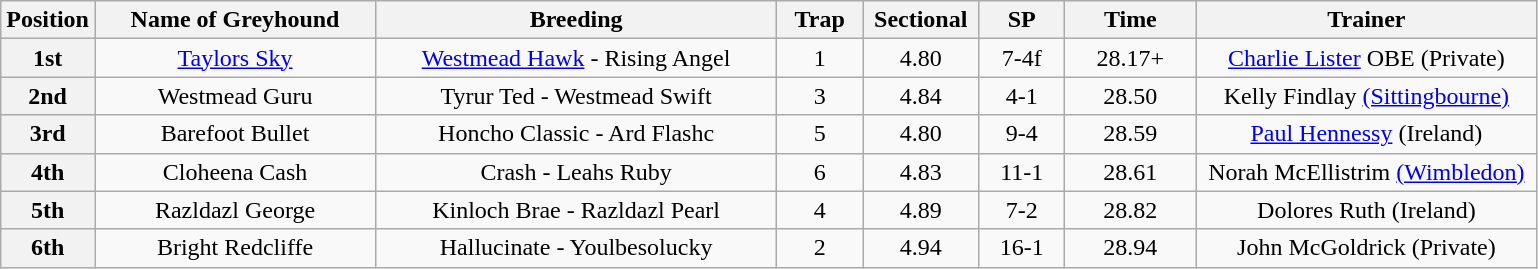<table class="wikitable" style="text-align: center">
<tr>
<th width=50>Position</th>
<th width=180>Name of Greyhound</th>
<th width=260>Breeding</th>
<th width=50>Trap</th>
<th width=70>Sectional</th>
<th width=50>SP</th>
<th width=80>Time</th>
<th width=220>Trainer</th>
</tr>
<tr>
<th>1st</th>
<td><a href='#'>Taylors Sky</a></td>
<td><a href='#'>Westmead Hawk</a> - Rising Angel</td>
<td>1</td>
<td>4.80</td>
<td>7-4f</td>
<td>28.17+</td>
<td><a href='#'>Charlie Lister</a> OBE (Private)</td>
</tr>
<tr>
<th>2nd</th>
<td>Westmead Guru</td>
<td>Tyrur Ted - Westmead Swift</td>
<td>3</td>
<td>4.84</td>
<td>4-1</td>
<td>28.50</td>
<td>Kelly Findlay <a href='#'>(Sittingbourne)</a></td>
</tr>
<tr>
<th>3rd</th>
<td>Barefoot Bullet</td>
<td>Honcho Classic - Ard Flashc</td>
<td>5</td>
<td>4.80</td>
<td>9-4</td>
<td>28.59</td>
<td><a href='#'>Paul Hennessy</a> (Ireland)</td>
</tr>
<tr>
<th>4th</th>
<td>Cloheena Cash</td>
<td>Crash - Leahs Ruby</td>
<td>6</td>
<td>4.83</td>
<td>11-1</td>
<td>28.61</td>
<td>Norah McEllistrim <a href='#'>(Wimbledon)</a></td>
</tr>
<tr>
<th>5th</th>
<td>Razldazl George</td>
<td>Kinloch Brae - Razldazl Pearl</td>
<td>4</td>
<td>4.89</td>
<td>7-2</td>
<td>28.82</td>
<td>Dolores Ruth (Ireland)</td>
</tr>
<tr>
<th>6th</th>
<td>Bright Redcliffe</td>
<td>Hallucinate - Youlbesolucky</td>
<td>2</td>
<td>4.94</td>
<td>16-1</td>
<td>28.94</td>
<td>John McGoldrick (Private)</td>
</tr>
</table>
